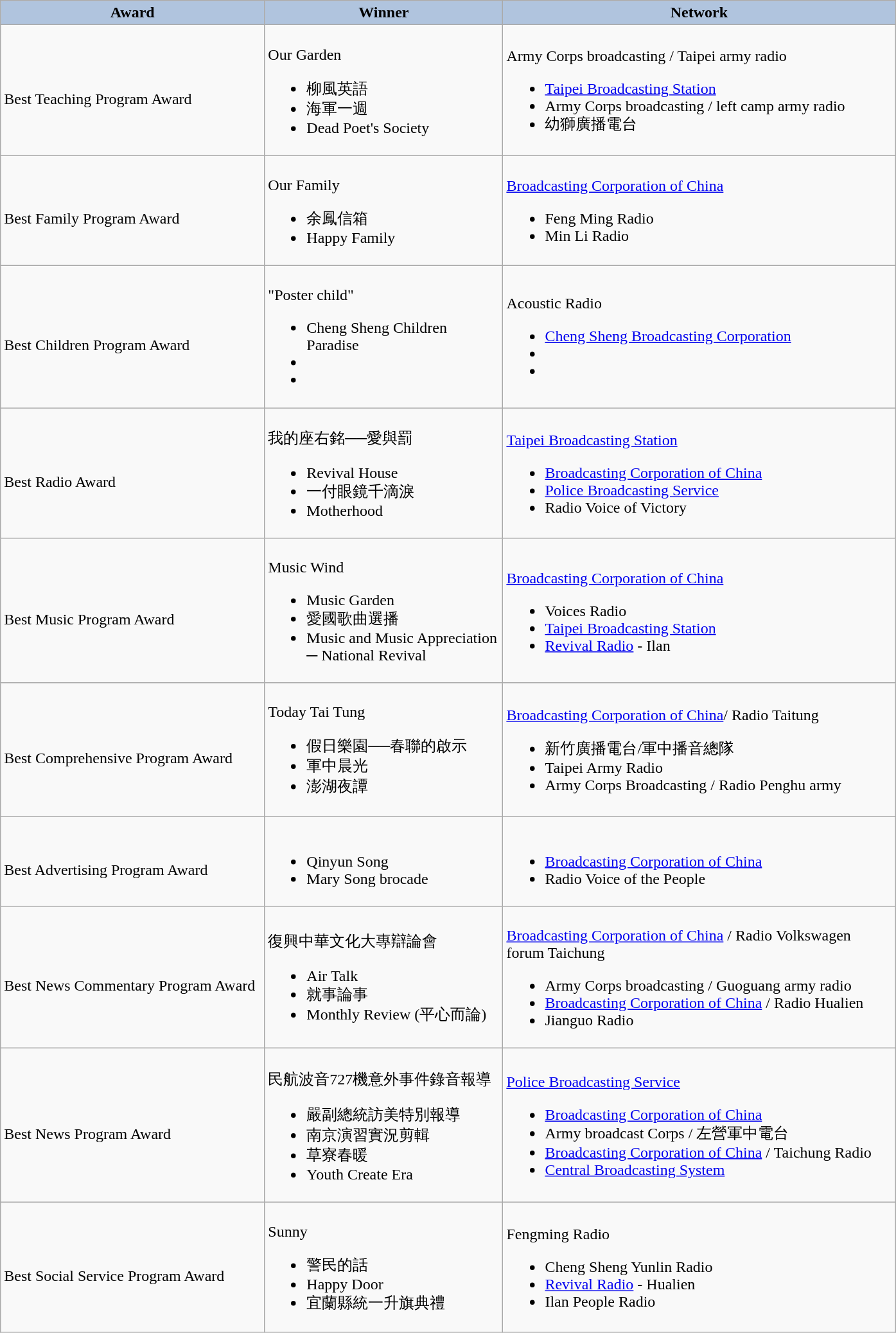<table class="wikitable">
<tr>
<th style="width:200pt; background:LightSteelBlue;">Award</th>
<th style="width:180pt; background:LightSteelBlue;">Winner</th>
<th style="width:300pt; background:LightSteelBlue;">Network</th>
</tr>
<tr>
<td><br>Best Teaching Program Award</td>
<td><br>Our Garden<ul><li>柳風英語</li><li>海軍一週</li><li>Dead Poet's Society</li></ul></td>
<td><br>Army Corps broadcasting / Taipei army radio<ul><li><a href='#'>Taipei Broadcasting Station</a></li><li>Army Corps broadcasting / left camp army radio</li><li>幼獅廣播電台</li></ul></td>
</tr>
<tr>
<td><br>Best Family Program Award</td>
<td><br>Our Family<ul><li>余鳳信箱</li><li>Happy Family</li></ul></td>
<td><br><a href='#'>Broadcasting Corporation of China</a><ul><li>Feng Ming Radio</li><li>Min Li Radio</li></ul></td>
</tr>
<tr>
<td><br>Best Children Program Award</td>
<td><br>"Poster child"<ul><li>Cheng Sheng Children Paradise</li><li></li><li></li></ul></td>
<td><br>Acoustic Radio<ul><li><a href='#'>Cheng Sheng Broadcasting Corporation</a></li><li></li><li></li></ul></td>
</tr>
<tr>
<td><br>Best Radio Award</td>
<td><br>我的座右銘──愛與罰<ul><li>Revival House</li><li>一付眼鏡千滴淚</li><li>Motherhood</li></ul></td>
<td><br><a href='#'>Taipei Broadcasting Station</a><ul><li><a href='#'>Broadcasting Corporation of China</a></li><li><a href='#'>Police Broadcasting Service</a></li><li>Radio Voice of Victory</li></ul></td>
</tr>
<tr>
<td><br>Best Music Program Award</td>
<td><br>Music Wind<ul><li>Music Garden</li><li>愛國歌曲選播</li><li>Music and Music Appreciation ─ National Revival</li></ul></td>
<td><br><a href='#'>Broadcasting Corporation of China</a><ul><li>Voices Radio</li><li><a href='#'>Taipei Broadcasting Station</a></li><li><a href='#'>Revival Radio</a> - Ilan</li></ul></td>
</tr>
<tr>
<td><br>Best Comprehensive Program Award</td>
<td><br>Today Tai Tung<ul><li>假日樂園──春聯的啟示</li><li>軍中晨光</li><li>澎湖夜譚</li></ul></td>
<td><br><a href='#'>Broadcasting Corporation of China</a>/ Radio Taitung<ul><li>新竹廣播電台/軍中播音總隊</li><li>Taipei Army Radio</li><li>Army Corps Broadcasting / Radio Penghu army</li></ul></td>
</tr>
<tr>
<td><br>Best Advertising Program Award</td>
<td><br><ul><li>Qinyun Song</li><li>Mary Song brocade</li></ul></td>
<td><br><ul><li><a href='#'>Broadcasting Corporation of China</a></li><li>Radio Voice of the People</li></ul></td>
</tr>
<tr>
<td><br>Best News Commentary Program Award</td>
<td><br>復興中華文化大專辯論會<ul><li>Air Talk</li><li>就事論事</li><li>Monthly Review (平心而論)</li></ul></td>
<td><br><a href='#'>Broadcasting Corporation of China</a> / Radio Volkswagen forum Taichung<ul><li>Army Corps broadcasting / Guoguang army radio</li><li><a href='#'>Broadcasting Corporation of China</a> / Radio Hualien</li><li>Jianguo Radio</li></ul></td>
</tr>
<tr>
<td><br>Best News Program Award</td>
<td><br>民航波音727機意外事件錄音報導<ul><li>嚴副總統訪美特別報導</li><li>南京演習實況剪輯</li><li>草寮春暖</li><li>Youth Create Era</li></ul></td>
<td><br><a href='#'>Police Broadcasting Service</a><ul><li><a href='#'>Broadcasting Corporation of China</a></li><li>Army broadcast Corps / 左營軍中電台</li><li><a href='#'>Broadcasting Corporation of China</a> / Taichung Radio</li><li><a href='#'>Central Broadcasting System</a></li></ul></td>
</tr>
<tr>
<td><br>Best Social Service Program Award</td>
<td><br>Sunny<ul><li>警民的話</li><li>Happy Door</li><li>宜蘭縣統一升旗典禮</li></ul></td>
<td><br>Fengming Radio<ul><li>Cheng Sheng Yunlin Radio</li><li><a href='#'>Revival Radio</a> - Hualien</li><li>Ilan People Radio</li></ul></td>
</tr>
</table>
